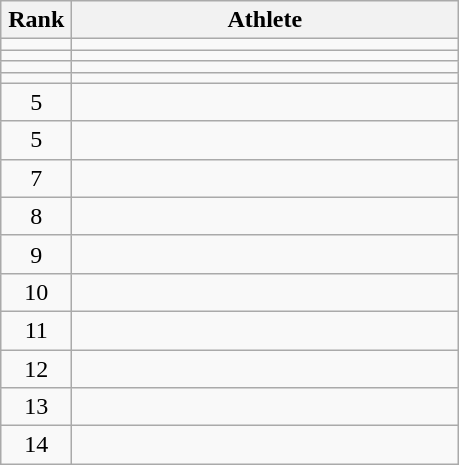<table class="wikitable" style="text-align: center;">
<tr>
<th width=40>Rank</th>
<th width=250>Athlete</th>
</tr>
<tr>
<td></td>
<td align="left"></td>
</tr>
<tr>
<td></td>
<td align="left"></td>
</tr>
<tr>
<td></td>
<td align="left"></td>
</tr>
<tr>
<td></td>
<td align="left"></td>
</tr>
<tr>
<td>5</td>
<td align="left"></td>
</tr>
<tr>
<td>5</td>
<td align="left"></td>
</tr>
<tr>
<td>7</td>
<td align="left"></td>
</tr>
<tr>
<td>8</td>
<td align="left"></td>
</tr>
<tr>
<td>9</td>
<td align="left"></td>
</tr>
<tr>
<td>10</td>
<td align="left"></td>
</tr>
<tr>
<td>11</td>
<td align="left"></td>
</tr>
<tr>
<td>12</td>
<td align="left"></td>
</tr>
<tr>
<td>13</td>
<td align="left"></td>
</tr>
<tr>
<td>14</td>
<td align="left"></td>
</tr>
</table>
